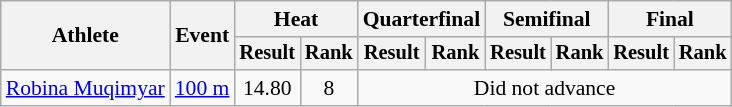<table class=wikitable style="font-size:90%">
<tr>
<th rowspan="2">Athlete</th>
<th rowspan="2">Event</th>
<th colspan="2">Heat</th>
<th colspan="2">Quarterfinal</th>
<th colspan="2">Semifinal</th>
<th colspan="2">Final</th>
</tr>
<tr style="font-size:95%">
<th>Result</th>
<th>Rank</th>
<th>Result</th>
<th>Rank</th>
<th>Result</th>
<th>Rank</th>
<th>Result</th>
<th>Rank</th>
</tr>
<tr align=center>
<td align=left><a href='#'>Robina Muqimyar</a></td>
<td align=left><a href='#'>100 m</a></td>
<td>14.80</td>
<td>8</td>
<td colspan=6>Did not advance</td>
</tr>
</table>
